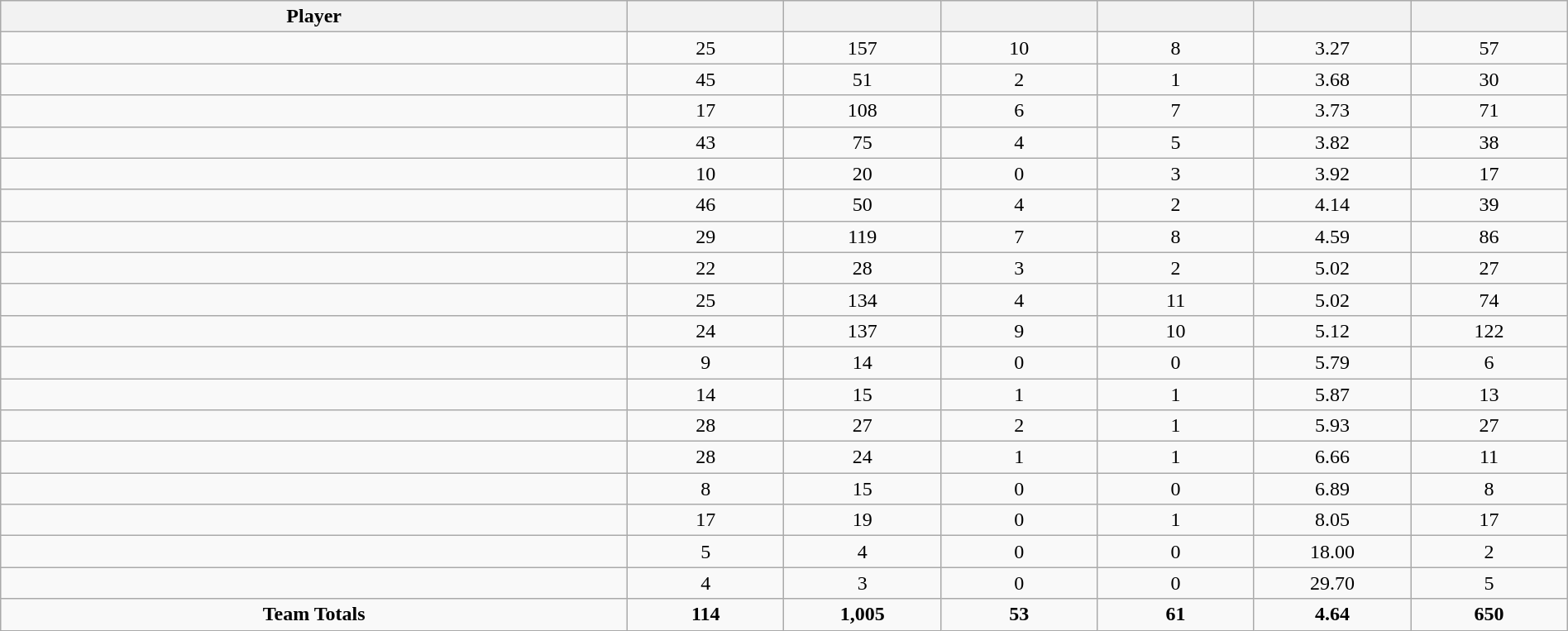<table class="wikitable sortable" style="text-align:center;" width="100%">
<tr>
<th width="40%">Player</th>
<th width="10%"></th>
<th width="10%" data-sort-type="number"></th>
<th width="10%"></th>
<th width="10%"></th>
<th width="10%"></th>
<th width="10%"></th>
</tr>
<tr>
<td></td>
<td>25</td>
<td>157</td>
<td>10</td>
<td>8</td>
<td>3.27</td>
<td>57</td>
</tr>
<tr>
<td></td>
<td>45</td>
<td>51</td>
<td>2</td>
<td>1</td>
<td>3.68</td>
<td>30</td>
</tr>
<tr>
<td></td>
<td>17</td>
<td>108</td>
<td>6</td>
<td>7</td>
<td>3.73</td>
<td>71</td>
</tr>
<tr>
<td></td>
<td>43</td>
<td>75</td>
<td>4</td>
<td>5</td>
<td>3.82</td>
<td>38</td>
</tr>
<tr>
<td></td>
<td>10</td>
<td>20</td>
<td>0</td>
<td>3</td>
<td>3.92</td>
<td>17</td>
</tr>
<tr>
<td></td>
<td>46</td>
<td>50</td>
<td>4</td>
<td>2</td>
<td>4.14</td>
<td>39</td>
</tr>
<tr>
<td></td>
<td>29</td>
<td>119</td>
<td>7</td>
<td>8</td>
<td>4.59</td>
<td>86</td>
</tr>
<tr>
<td></td>
<td>22</td>
<td>28</td>
<td>3</td>
<td>2</td>
<td>5.02</td>
<td>27</td>
</tr>
<tr>
<td></td>
<td>25</td>
<td>134</td>
<td>4</td>
<td>11</td>
<td>5.02</td>
<td>74</td>
</tr>
<tr>
<td></td>
<td>24</td>
<td>137</td>
<td>9</td>
<td>10</td>
<td>5.12</td>
<td>122</td>
</tr>
<tr>
<td></td>
<td>9</td>
<td>14</td>
<td>0</td>
<td>0</td>
<td>5.79</td>
<td>6</td>
</tr>
<tr>
<td></td>
<td>14</td>
<td>15</td>
<td>1</td>
<td>1</td>
<td>5.87</td>
<td>13</td>
</tr>
<tr>
<td></td>
<td>28</td>
<td>27</td>
<td>2</td>
<td>1</td>
<td>5.93</td>
<td>27</td>
</tr>
<tr>
<td></td>
<td>28</td>
<td>24</td>
<td>1</td>
<td>1</td>
<td>6.66</td>
<td>11</td>
</tr>
<tr>
<td></td>
<td>8</td>
<td>15</td>
<td>0</td>
<td>0</td>
<td>6.89</td>
<td>8</td>
</tr>
<tr>
<td></td>
<td>17</td>
<td>19</td>
<td>0</td>
<td>1</td>
<td>8.05</td>
<td>17</td>
</tr>
<tr>
<td></td>
<td>5</td>
<td>4</td>
<td>0</td>
<td>0</td>
<td>18.00</td>
<td>2</td>
</tr>
<tr>
<td></td>
<td>4</td>
<td>3</td>
<td>0</td>
<td>0</td>
<td>29.70</td>
<td>5</td>
</tr>
<tr>
<td><strong>Team Totals</strong></td>
<td><strong>114</strong></td>
<td><strong>1,005</strong></td>
<td><strong>53</strong></td>
<td><strong>61</strong></td>
<td><strong>4.64</strong></td>
<td><strong>650</strong></td>
</tr>
</table>
